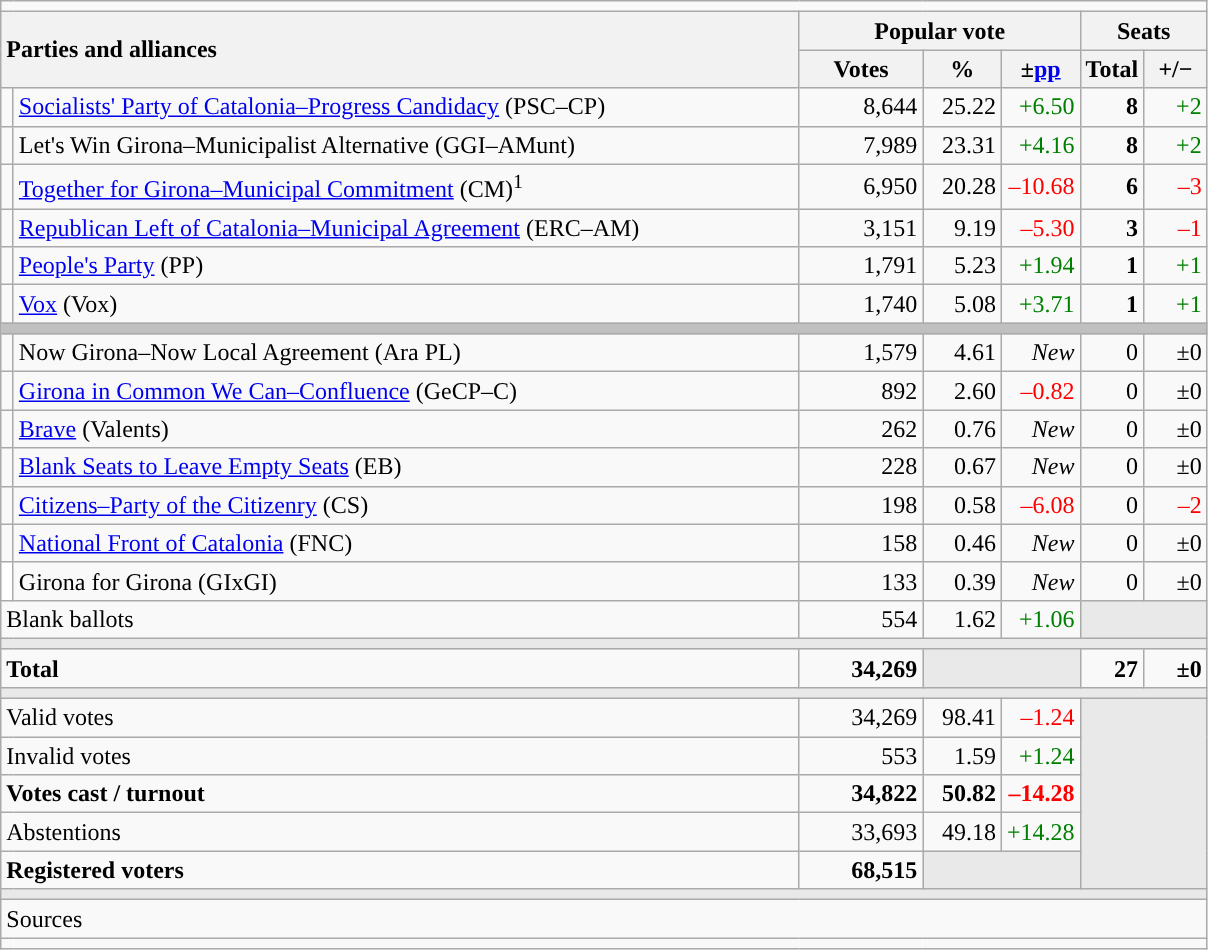<table class="wikitable" style="text-align:right;">
<tr>
<td colspan="7"></td>
</tr>
<tr>
<th style="text-align:left;" rowspan="2" colspan="2" width="525">Parties and alliances</th>
<th colspan="3">Popular vote</th>
<th colspan="2">Seats</th>
</tr>
<tr>
<th width="75">Votes</th>
<th width="45">%</th>
<th width="45">±<a href='#'>pp</a></th>
<th width="35">Total</th>
<th width="35">+/−</th>
</tr>
<tr>
<td width="1" style="color:inherit;background:"></td>
<td align="left"><a href='#'>Socialists' Party of Catalonia–Progress Candidacy</a> (PSC–CP)</td>
<td>8,644</td>
<td>25.22</td>
<td style="color:green;">+6.50</td>
<td><strong>8</strong></td>
<td style="color:green;">+2</td>
</tr>
<tr>
<td style="color:inherit;background:"></td>
<td align="left">Let's Win Girona–Municipalist Alternative (GGI–AMunt)</td>
<td>7,989</td>
<td>23.31</td>
<td style="color:green;">+4.16</td>
<td><strong>8</strong></td>
<td style="color:green;">+2</td>
</tr>
<tr>
<td style="color:inherit;background:"></td>
<td align="left"><a href='#'>Together for Girona–Municipal Commitment</a> (CM)<sup>1</sup></td>
<td>6,950</td>
<td>20.28</td>
<td style="color:red;">–10.68</td>
<td><strong>6</strong></td>
<td style="color:red;">–3</td>
</tr>
<tr>
<td style="color:inherit;background:"></td>
<td align="left"><a href='#'>Republican Left of Catalonia–Municipal Agreement</a> (ERC–AM)</td>
<td>3,151</td>
<td>9.19</td>
<td style="color:red;">–5.30</td>
<td><strong>3</strong></td>
<td style="color:red;">–1</td>
</tr>
<tr>
<td style="color:inherit;background:"></td>
<td align="left"><a href='#'>People's Party</a> (PP)</td>
<td>1,791</td>
<td>5.23</td>
<td style="color:green;">+1.94</td>
<td><strong>1</strong></td>
<td style="color:green;">+1</td>
</tr>
<tr>
<td style="color:inherit;background:"></td>
<td align="left"><a href='#'>Vox</a> (Vox)</td>
<td>1,740</td>
<td>5.08</td>
<td style="color:green;">+3.71</td>
<td><strong>1</strong></td>
<td style="color:green;">+1</td>
</tr>
<tr>
<td colspan="7" bgcolor="#C0C0C0"></td>
</tr>
<tr>
<td style="color:inherit;background:"></td>
<td align="left">Now Girona–Now Local Agreement (Ara PL)</td>
<td>1,579</td>
<td>4.61</td>
<td><em>New</em></td>
<td>0</td>
<td>±0</td>
</tr>
<tr>
<td style="color:inherit;background:"></td>
<td align="left"><a href='#'>Girona in Common We Can–Confluence</a> (GeCP–C)</td>
<td>892</td>
<td>2.60</td>
<td style="color:red;">–0.82</td>
<td>0</td>
<td>±0</td>
</tr>
<tr>
<td style="color:inherit;background:"></td>
<td align="left"><a href='#'>Brave</a> (Valents)</td>
<td>262</td>
<td>0.76</td>
<td><em>New</em></td>
<td>0</td>
<td>±0</td>
</tr>
<tr>
<td style="color:inherit;background:"></td>
<td align="left"><a href='#'>Blank Seats to Leave Empty Seats</a> (EB)</td>
<td>228</td>
<td>0.67</td>
<td><em>New</em></td>
<td>0</td>
<td>±0</td>
</tr>
<tr>
<td style="color:inherit;background:"></td>
<td align="left"><a href='#'>Citizens–Party of the Citizenry</a> (CS)</td>
<td>198</td>
<td>0.58</td>
<td style="color:red;">–6.08</td>
<td>0</td>
<td style="color:red;">–2</td>
</tr>
<tr>
<td style="color:inherit;background:"></td>
<td align="left"><a href='#'>National Front of Catalonia</a> (FNC)</td>
<td>158</td>
<td>0.46</td>
<td><em>New</em></td>
<td>0</td>
<td>±0</td>
</tr>
<tr>
<td bgcolor="white"></td>
<td align="left">Girona for Girona (GIxGI)</td>
<td>133</td>
<td>0.39</td>
<td><em>New</em></td>
<td>0</td>
<td>±0</td>
</tr>
<tr>
<td align="left" colspan="2">Blank ballots</td>
<td>554</td>
<td>1.62</td>
<td style="color:green;">+1.06</td>
<td bgcolor="#E9E9E9" colspan="2"></td>
</tr>
<tr>
<td colspan="7" bgcolor="#E9E9E9"></td>
</tr>
<tr style="font-weight:bold;">
<td align="left" colspan="2">Total</td>
<td>34,269</td>
<td bgcolor="#E9E9E9" colspan="2"></td>
<td>27</td>
<td>±0</td>
</tr>
<tr>
<td colspan="7" bgcolor="#E9E9E9"></td>
</tr>
<tr>
<td align="left" colspan="2">Valid votes</td>
<td>34,269</td>
<td>98.41</td>
<td style="color:red;">–1.24</td>
<td bgcolor="#E9E9E9" colspan="2" rowspan="5"></td>
</tr>
<tr>
<td align="left" colspan="2">Invalid votes</td>
<td>553</td>
<td>1.59</td>
<td style="color:green;">+1.24</td>
</tr>
<tr style="font-weight:bold;">
<td align="left" colspan="2">Votes cast / turnout</td>
<td>34,822</td>
<td>50.82</td>
<td style="color:red;">–14.28</td>
</tr>
<tr>
<td align="left" colspan="2">Abstentions</td>
<td>33,693</td>
<td>49.18</td>
<td style="color:green;">+14.28</td>
</tr>
<tr style="font-weight:bold;">
<td align="left" colspan="2">Registered voters</td>
<td>68,515</td>
<td bgcolor="#E9E9E9" colspan="2"></td>
</tr>
<tr>
<td colspan="7" bgcolor="#E9E9E9"></td>
</tr>
<tr>
<td align="left" colspan="7">Sources</td>
</tr>
<tr>
<td colspan="7" style="text-align:left; max-width:790px;"></td>
</tr>
</table>
